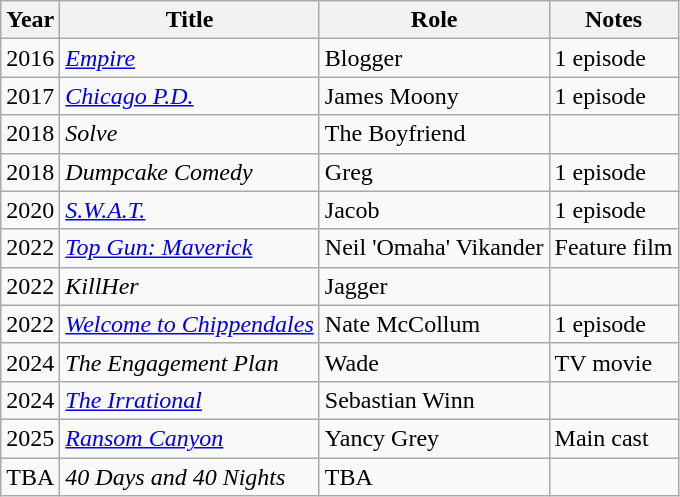<table class="wikitable sortable">
<tr>
<th>Year</th>
<th>Title</th>
<th>Role</th>
<th class="unsortable">Notes</th>
</tr>
<tr>
<td>2016</td>
<td><em><a href='#'>Empire</a></em></td>
<td>Blogger</td>
<td>1 episode</td>
</tr>
<tr>
<td>2017</td>
<td><em><a href='#'>Chicago P.D.</a></em></td>
<td>James Moony</td>
<td>1 episode</td>
</tr>
<tr>
<td>2018</td>
<td><em>Solve</em></td>
<td>The Boyfriend</td>
<td></td>
</tr>
<tr>
<td>2018</td>
<td><em>Dumpcake Comedy</em></td>
<td>Greg</td>
<td>1 episode</td>
</tr>
<tr>
<td>2020</td>
<td><em><a href='#'>S.W.A.T.</a></em></td>
<td>Jacob</td>
<td>1 episode</td>
</tr>
<tr>
<td>2022</td>
<td><em><a href='#'>Top Gun: Maverick</a></em></td>
<td>Neil 'Omaha' Vikander</td>
<td>Feature film</td>
</tr>
<tr>
<td>2022</td>
<td><em>KillHer</em></td>
<td>Jagger</td>
<td></td>
</tr>
<tr>
<td>2022</td>
<td><em><a href='#'>Welcome to Chippendales</a></em></td>
<td>Nate McCollum</td>
<td>1 episode</td>
</tr>
<tr>
<td>2024</td>
<td><em>The Engagement Plan</em></td>
<td>Wade</td>
<td>TV movie</td>
</tr>
<tr>
<td>2024</td>
<td><em><a href='#'>The Irrational</a></em></td>
<td>Sebastian Winn</td>
<td></td>
</tr>
<tr>
<td>2025</td>
<td><em><a href='#'>Ransom Canyon</a></em></td>
<td>Yancy Grey</td>
<td>Main cast</td>
</tr>
<tr>
<td>TBA</td>
<td><em>40 Days and 40 Nights</em></td>
<td>TBA</td>
<td></td>
</tr>
</table>
